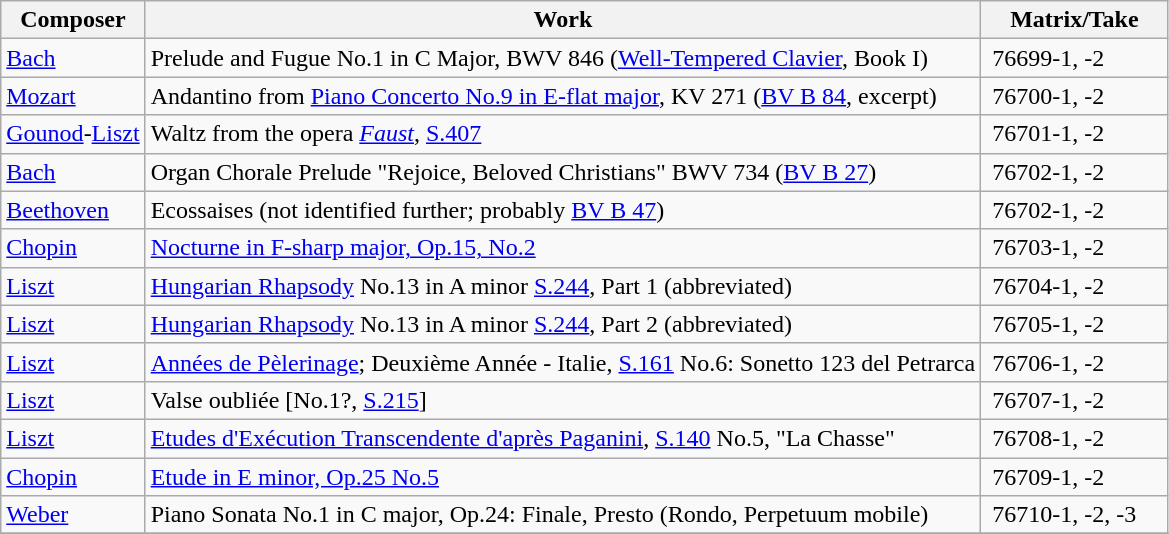<table class="wikitable" border="1">
<tr>
<th>Composer</th>
<th>Work</th>
<th>    Matrix/Take    </th>
</tr>
<tr>
<td><a href='#'>Bach</a></td>
<td>Prelude and Fugue No.1 in C Major, BWV 846 (<a href='#'>Well-Tempered Clavier</a>, Book I)</td>
<td> 76699-1, -2</td>
</tr>
<tr>
<td><a href='#'>Mozart</a></td>
<td>Andantino from <a href='#'>Piano Concerto No.9 in E-flat major</a>, KV 271 (<a href='#'>BV B 84</a>, excerpt)</td>
<td> 76700-1, -2</td>
</tr>
<tr>
<td><a href='#'>Gounod</a>-<a href='#'>Liszt</a></td>
<td>Waltz from the opera <a href='#'><em>Faust</em></a>, <a href='#'>S.407</a></td>
<td> 76701-1, -2</td>
</tr>
<tr>
<td><a href='#'>Bach</a></td>
<td>Organ Chorale Prelude "Rejoice, Beloved Christians" BWV 734 (<a href='#'>BV B 27</a>)</td>
<td> 76702-1, -2</td>
</tr>
<tr>
<td><a href='#'>Beethoven</a></td>
<td>Ecossaises (not identified further; probably <a href='#'>BV B 47</a>)</td>
<td> 76702-1, -2</td>
</tr>
<tr>
<td><a href='#'>Chopin</a></td>
<td><a href='#'>Nocturne in F-sharp major, Op.15, No.2</a></td>
<td> 76703-1, -2</td>
</tr>
<tr>
<td><a href='#'>Liszt</a></td>
<td><a href='#'>Hungarian Rhapsody</a> No.13 in A minor <a href='#'>S.244</a>, Part 1 (abbreviated)</td>
<td> 76704-1, -2</td>
</tr>
<tr>
<td><a href='#'>Liszt</a></td>
<td><a href='#'>Hungarian Rhapsody</a> No.13 in A minor <a href='#'>S.244</a>, Part 2 (abbreviated)</td>
<td> 76705-1, -2</td>
</tr>
<tr>
<td><a href='#'>Liszt</a></td>
<td><a href='#'>Années de Pèlerinage</a>; Deuxième Année - Italie, <a href='#'>S.161</a> No.6: Sonetto 123 del Petrarca</td>
<td> 76706-1, -2</td>
</tr>
<tr>
<td><a href='#'>Liszt</a></td>
<td>Valse oubliée [No.1?, <a href='#'>S.215</a>&#93;</td>
<td> 76707-1, -2</td>
</tr>
<tr>
<td><a href='#'>Liszt</a></td>
<td><a href='#'>Etudes d'Exécution Transcendente d'après Paganini</a>, <a href='#'>S.140</a> No.5, "La Chasse"</td>
<td> 76708-1, -2</td>
</tr>
<tr>
<td><a href='#'>Chopin</a></td>
<td><a href='#'>Etude in E minor, Op.25 No.5</a></td>
<td> 76709-1, -2</td>
</tr>
<tr>
<td><a href='#'>Weber</a></td>
<td>Piano Sonata No.1 in C major, Op.24: Finale, Presto (Rondo, Perpetuum mobile)</td>
<td> 76710-1, -2, -3</td>
</tr>
<tr>
</tr>
</table>
